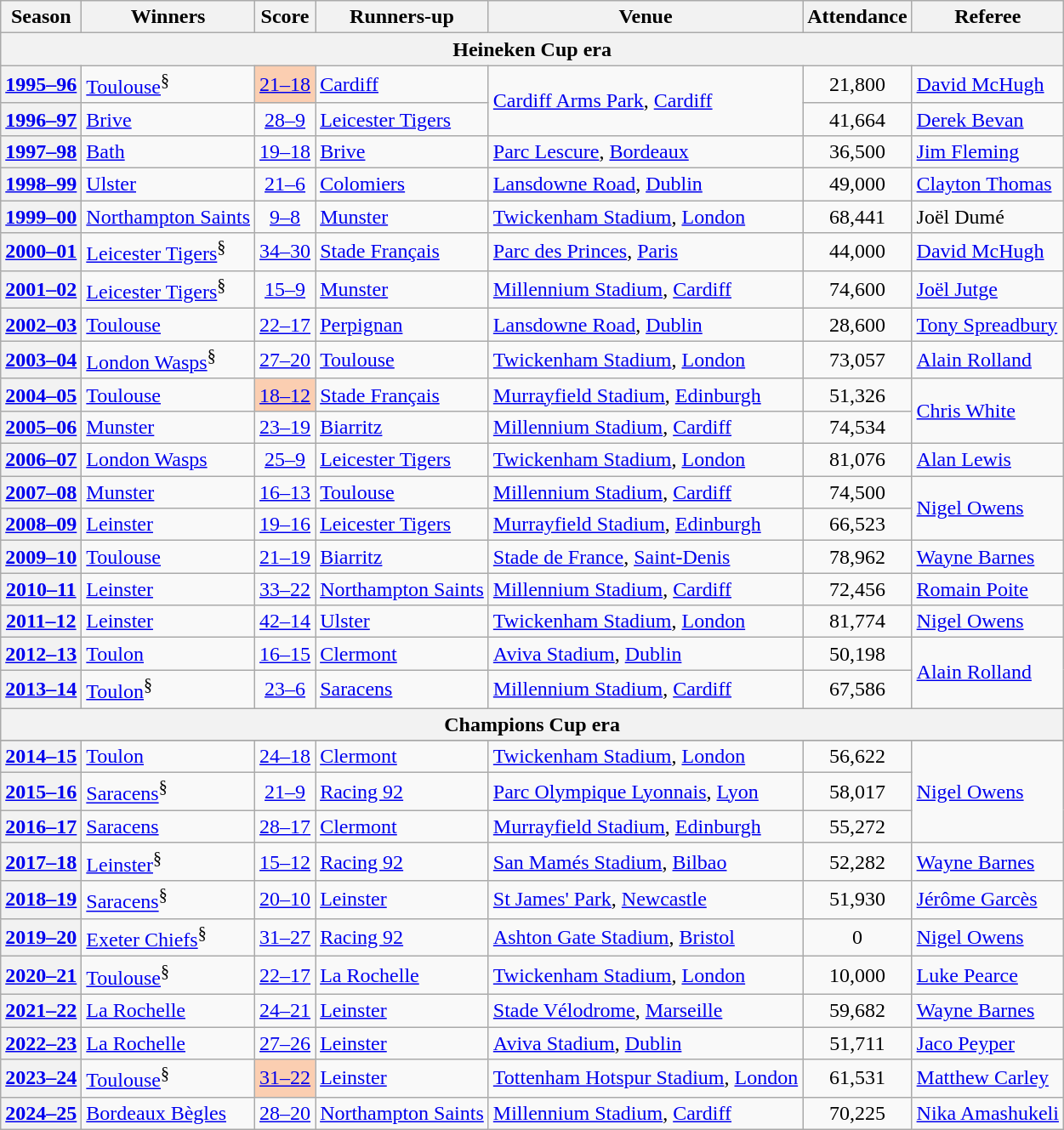<table class="wikitable plainrowheaders sortable">
<tr>
<th scope="col">Season</th>
<th scope="col">Winners</th>
<th scope="col">Score</th>
<th scope="col">Runners-up</th>
<th scope="col">Venue</th>
<th scope="col">Attendance</th>
<th scope="col">Referee</th>
</tr>
<tr>
<th colspan="7">Heineken Cup era</th>
</tr>
<tr>
<th scope="row" style="text-align:center"><a href='#'>1995–96</a></th>
<td> <a href='#'>Toulouse</a><sup>§</sup></td>
<td bgcolor="#FBCEB1" align=center><a href='#'>21–18</a></td>
<td> <a href='#'>Cardiff</a></td>
<td rowspan=2> <a href='#'>Cardiff Arms Park</a>, <a href='#'>Cardiff</a></td>
<td align=center>21,800</td>
<td> <a href='#'>David McHugh</a></td>
</tr>
<tr>
<th scope="row" style="text-align:center"><a href='#'>1996–97</a></th>
<td> <a href='#'>Brive</a></td>
<td align=center><a href='#'>28–9</a></td>
<td> <a href='#'>Leicester Tigers</a></td>
<td align=center>41,664</td>
<td> <a href='#'>Derek Bevan</a></td>
</tr>
<tr>
<th scope="row" style="text-align:center"><a href='#'>1997–98</a></th>
<td> <a href='#'>Bath</a></td>
<td align=center><a href='#'>19–18</a></td>
<td> <a href='#'>Brive</a></td>
<td> <a href='#'>Parc Lescure</a>, <a href='#'>Bordeaux</a></td>
<td align=center>36,500</td>
<td> <a href='#'>Jim Fleming</a></td>
</tr>
<tr>
<th scope="row" style="text-align:center"><a href='#'>1998–99</a></th>
<td> <a href='#'>Ulster</a></td>
<td align=center><a href='#'>21–6</a></td>
<td> <a href='#'>Colomiers</a></td>
<td> <a href='#'>Lansdowne Road</a>, <a href='#'>Dublin</a></td>
<td align=center>49,000</td>
<td> <a href='#'>Clayton Thomas</a></td>
</tr>
<tr>
<th scope="row" style="text-align:center"><a href='#'>1999–00</a></th>
<td> <a href='#'>Northampton Saints</a></td>
<td align=center><a href='#'>9–8</a></td>
<td> <a href='#'>Munster</a></td>
<td> <a href='#'>Twickenham Stadium</a>, <a href='#'>London</a></td>
<td align=center>68,441</td>
<td> Joël Dumé</td>
</tr>
<tr>
<th scope="row" style="text-align:center"><a href='#'>2000–01</a></th>
<td> <a href='#'>Leicester Tigers</a><sup>§</sup></td>
<td align=center><a href='#'>34–30</a></td>
<td> <a href='#'>Stade Français</a></td>
<td> <a href='#'>Parc des Princes</a>, <a href='#'>Paris</a></td>
<td align=center>44,000</td>
<td> <a href='#'>David McHugh</a></td>
</tr>
<tr>
<th scope="row" style="text-align:center"><a href='#'>2001–02</a></th>
<td> <a href='#'>Leicester Tigers</a><sup>§</sup></td>
<td align=center><a href='#'>15–9</a></td>
<td> <a href='#'>Munster</a></td>
<td> <a href='#'>Millennium Stadium</a>, <a href='#'>Cardiff</a></td>
<td align=center>74,600</td>
<td> <a href='#'>Joël Jutge</a></td>
</tr>
<tr>
<th scope="row" style="text-align:center"><a href='#'>2002–03</a></th>
<td> <a href='#'>Toulouse</a></td>
<td align=center><a href='#'>22–17</a></td>
<td> <a href='#'>Perpignan</a></td>
<td> <a href='#'>Lansdowne Road</a>, <a href='#'>Dublin</a></td>
<td align=center>28,600</td>
<td> <a href='#'>Tony Spreadbury</a> </td>
</tr>
<tr>
<th scope="row" style="text-align:center"><a href='#'>2003–04</a></th>
<td> <a href='#'>London Wasps</a><sup>§</sup></td>
<td align=center><a href='#'>27–20</a></td>
<td> <a href='#'>Toulouse</a></td>
<td> <a href='#'>Twickenham Stadium</a>, <a href='#'>London</a></td>
<td align=center>73,057</td>
<td> <a href='#'>Alain Rolland</a></td>
</tr>
<tr>
<th scope="row" style="text-align:center"><a href='#'>2004–05</a></th>
<td> <a href='#'>Toulouse</a></td>
<td bgcolor="#FBCEB1" align=center><a href='#'>18–12</a></td>
<td> <a href='#'>Stade Français</a></td>
<td> <a href='#'>Murrayfield Stadium</a>, <a href='#'>Edinburgh</a></td>
<td align=center>51,326</td>
<td rowspan=2> <a href='#'>Chris White</a></td>
</tr>
<tr>
<th scope="row" style="text-align:center"><a href='#'>2005–06</a></th>
<td> <a href='#'>Munster</a></td>
<td align=center><a href='#'>23–19</a></td>
<td> <a href='#'>Biarritz</a></td>
<td> <a href='#'>Millennium Stadium</a>, <a href='#'>Cardiff</a></td>
<td align=center>74,534</td>
</tr>
<tr>
<th scope="row" style="text-align:center"><a href='#'>2006–07</a></th>
<td> <a href='#'>London Wasps</a></td>
<td align=center><a href='#'>25–9</a></td>
<td> <a href='#'>Leicester Tigers</a></td>
<td> <a href='#'>Twickenham Stadium</a>, <a href='#'>London</a></td>
<td align=center>81,076</td>
<td> <a href='#'>Alan Lewis</a></td>
</tr>
<tr>
<th scope="row" style="text-align:center"><a href='#'>2007–08</a></th>
<td> <a href='#'>Munster</a></td>
<td align=center><a href='#'>16–13</a></td>
<td> <a href='#'>Toulouse</a></td>
<td> <a href='#'>Millennium Stadium</a>, <a href='#'>Cardiff</a></td>
<td align=center>74,500</td>
<td rowspan=2> <a href='#'>Nigel Owens</a></td>
</tr>
<tr>
<th scope="row" style="text-align:center"><a href='#'>2008–09</a></th>
<td> <a href='#'>Leinster</a></td>
<td align=center><a href='#'>19–16</a></td>
<td> <a href='#'>Leicester Tigers</a></td>
<td> <a href='#'>Murrayfield Stadium</a>, <a href='#'>Edinburgh</a></td>
<td align=center>66,523</td>
</tr>
<tr>
<th scope="row" style="text-align:center"><a href='#'>2009–10</a></th>
<td> <a href='#'>Toulouse</a></td>
<td align=center><a href='#'>21–19</a></td>
<td> <a href='#'>Biarritz</a></td>
<td> <a href='#'>Stade de France</a>, <a href='#'>Saint-Denis</a></td>
<td align=center>78,962</td>
<td> <a href='#'>Wayne Barnes</a></td>
</tr>
<tr>
<th scope="row" style="text-align:center"><a href='#'>2010–11</a></th>
<td> <a href='#'>Leinster</a></td>
<td align=center><a href='#'>33–22</a></td>
<td> <a href='#'>Northampton Saints</a></td>
<td> <a href='#'>Millennium Stadium</a>, <a href='#'>Cardiff</a></td>
<td align=center>72,456</td>
<td> <a href='#'>Romain Poite</a></td>
</tr>
<tr>
<th scope="row" style="text-align:center"><a href='#'>2011–12</a></th>
<td> <a href='#'>Leinster</a></td>
<td align=center><a href='#'>42–14</a></td>
<td> <a href='#'>Ulster</a></td>
<td> <a href='#'>Twickenham Stadium</a>, <a href='#'>London</a></td>
<td align=center>81,774</td>
<td> <a href='#'>Nigel Owens</a></td>
</tr>
<tr>
<th scope="row" style="text-align:center"><a href='#'>2012–13</a></th>
<td> <a href='#'>Toulon</a></td>
<td align=center><a href='#'>16–15</a></td>
<td> <a href='#'>Clermont</a></td>
<td> <a href='#'>Aviva Stadium</a>, <a href='#'>Dublin</a></td>
<td align=center>50,198</td>
<td rowspan=2> <a href='#'>Alain Rolland</a></td>
</tr>
<tr>
<th scope="row" style="text-align:center"><a href='#'>2013–14</a></th>
<td> <a href='#'>Toulon</a><sup>§</sup></td>
<td align=center><a href='#'>23–6</a></td>
<td> <a href='#'>Saracens</a></td>
<td> <a href='#'>Millennium Stadium</a>, <a href='#'>Cardiff</a></td>
<td align=center>67,586</td>
</tr>
<tr>
<th colspan="7">Champions Cup era</th>
</tr>
<tr>
</tr>
<tr>
<th scope="row" style="text-align:center"><a href='#'>2014–15</a></th>
<td> <a href='#'>Toulon</a></td>
<td align=center><a href='#'>24–18</a></td>
<td> <a href='#'>Clermont</a></td>
<td> <a href='#'>Twickenham Stadium</a>, <a href='#'>London</a></td>
<td align=center>56,622</td>
<td rowspan=3> <a href='#'>Nigel Owens</a></td>
</tr>
<tr>
<th scope="row" style="text-align:center"><a href='#'>2015–16</a></th>
<td> <a href='#'>Saracens</a><sup>§</sup></td>
<td align=center><a href='#'>21–9</a></td>
<td> <a href='#'>Racing 92</a></td>
<td> <a href='#'>Parc Olympique Lyonnais</a>, <a href='#'>Lyon</a></td>
<td align=center>58,017</td>
</tr>
<tr>
<th scope="row" style="text-align:center"><a href='#'>2016–17</a></th>
<td> <a href='#'>Saracens</a></td>
<td align=center><a href='#'>28–17</a></td>
<td> <a href='#'>Clermont</a></td>
<td> <a href='#'>Murrayfield Stadium</a>, <a href='#'>Edinburgh</a></td>
<td align=center>55,272</td>
</tr>
<tr>
<th scope="row" style="text-align:center"><a href='#'>2017–18</a></th>
<td> <a href='#'>Leinster</a><sup>§</sup></td>
<td align=center><a href='#'>15–12</a></td>
<td> <a href='#'>Racing 92</a></td>
<td> <a href='#'>San Mamés Stadium</a>, <a href='#'>Bilbao</a></td>
<td align=center>52,282</td>
<td> <a href='#'>Wayne Barnes</a></td>
</tr>
<tr>
<th scope="row" style="text-align:center"><a href='#'>2018–19</a></th>
<td> <a href='#'>Saracens</a><sup>§</sup></td>
<td align=center><a href='#'>20–10</a></td>
<td> <a href='#'>Leinster</a></td>
<td> <a href='#'>St James' Park</a>, <a href='#'>Newcastle</a></td>
<td align=center>51,930</td>
<td> <a href='#'>Jérôme Garcès</a></td>
</tr>
<tr>
<th scope="row" style="text-align:center"><a href='#'>2019–20</a></th>
<td> <a href='#'>Exeter Chiefs</a><sup>§</sup></td>
<td align=center><a href='#'>31–27</a></td>
<td> <a href='#'>Racing 92</a></td>
<td> <a href='#'>Ashton Gate Stadium</a>, <a href='#'>Bristol</a></td>
<td align=center>0</td>
<td> <a href='#'>Nigel Owens</a></td>
</tr>
<tr>
<th scope="row" style="text-align:center"><a href='#'>2020–21</a></th>
<td> <a href='#'>Toulouse</a><sup>§</sup></td>
<td align=center><a href='#'>22–17</a></td>
<td> <a href='#'>La Rochelle</a></td>
<td> <a href='#'>Twickenham Stadium</a>, <a href='#'>London</a></td>
<td align=center>10,000</td>
<td> <a href='#'>Luke Pearce</a></td>
</tr>
<tr>
<th scope="row" style="text-align:center"><a href='#'>2021–22</a></th>
<td> <a href='#'>La Rochelle</a></td>
<td align=center><a href='#'>24–21</a></td>
<td> <a href='#'>Leinster</a></td>
<td> <a href='#'>Stade Vélodrome</a>, <a href='#'>Marseille</a></td>
<td align=center>59,682</td>
<td> <a href='#'>Wayne Barnes</a></td>
</tr>
<tr>
<th scope="row" style="text-align:center"><a href='#'>2022–23</a></th>
<td> <a href='#'>La Rochelle</a></td>
<td align=center><a href='#'>27–26</a></td>
<td> <a href='#'>Leinster</a></td>
<td> <a href='#'>Aviva Stadium</a>, <a href='#'>Dublin</a></td>
<td align=center>51,711</td>
<td> <a href='#'>Jaco Peyper</a></td>
</tr>
<tr>
<th scope="row" style="text-align:center"><a href='#'>2023–24</a></th>
<td> <a href='#'>Toulouse</a><sup>§</sup></td>
<td bgcolor="#FBCEB1" align=center><a href='#'>31–22</a></td>
<td> <a href='#'>Leinster</a></td>
<td> <a href='#'>Tottenham Hotspur Stadium</a>, <a href='#'>London</a></td>
<td align=center>61,531</td>
<td> <a href='#'>Matthew Carley</a></td>
</tr>
<tr>
<th scope="row" style="text-align:center"><a href='#'>2024–25</a></th>
<td> <a href='#'>Bordeaux Bègles</a></td>
<td align=center><a href='#'>28–20</a></td>
<td> <a href='#'>Northampton Saints</a></td>
<td> <a href='#'>Millennium Stadium</a>, <a href='#'>Cardiff</a></td>
<td align=center>70,225</td>
<td> <a href='#'>Nika Amashukeli</a><br></td>
</tr>
</table>
